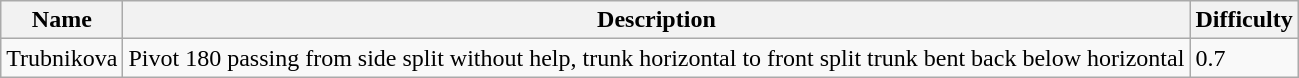<table class="wikitable">
<tr>
<th>Name</th>
<th>Description</th>
<th>Difficulty</th>
</tr>
<tr>
<td>Trubnikova</td>
<td>Pivot 180 passing from side split without help, trunk horizontal to front split trunk bent back below horizontal</td>
<td>0.7</td>
</tr>
</table>
